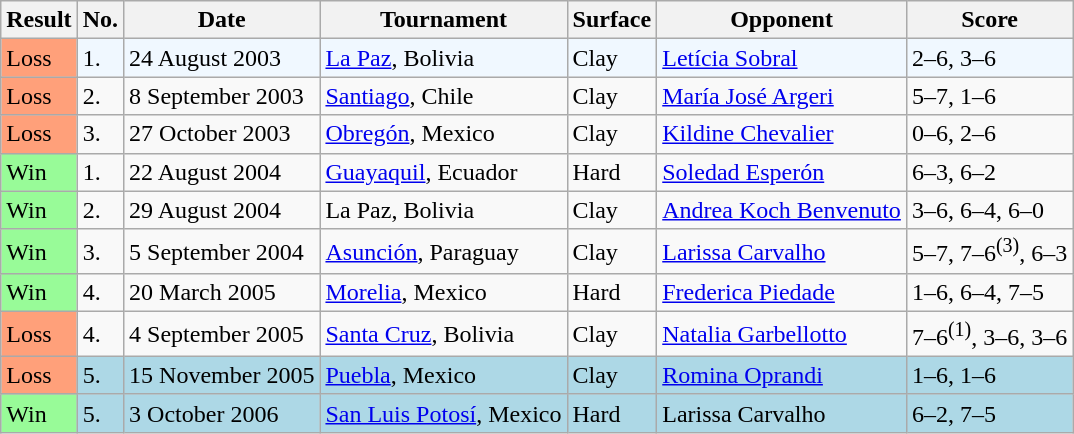<table class="sortable wikitable">
<tr>
<th>Result</th>
<th>No.</th>
<th>Date</th>
<th>Tournament</th>
<th>Surface</th>
<th>Opponent</th>
<th class="unsortable">Score</th>
</tr>
<tr style="background:#f0f8ff;">
<td style="background:#ffa07a;">Loss</td>
<td>1.</td>
<td>24 August 2003</td>
<td><a href='#'>La Paz</a>, Bolivia</td>
<td>Clay</td>
<td> <a href='#'>Letícia Sobral</a></td>
<td>2–6, 3–6</td>
</tr>
<tr>
<td style="background:#ffa07a;">Loss</td>
<td>2.</td>
<td>8 September 2003</td>
<td><a href='#'>Santiago</a>, Chile</td>
<td>Clay</td>
<td> <a href='#'>María José Argeri</a></td>
<td>5–7, 1–6</td>
</tr>
<tr>
<td style="background:#ffa07a;">Loss</td>
<td>3.</td>
<td>27 October 2003</td>
<td><a href='#'>Obregón</a>, Mexico</td>
<td>Clay</td>
<td> <a href='#'>Kildine Chevalier</a></td>
<td>0–6, 2–6</td>
</tr>
<tr>
<td bgcolor="98FB98">Win</td>
<td>1.</td>
<td>22 August 2004</td>
<td><a href='#'>Guayaquil</a>, Ecuador</td>
<td>Hard</td>
<td> <a href='#'>Soledad Esperón</a></td>
<td>6–3, 6–2</td>
</tr>
<tr>
<td bgcolor="98FB98">Win</td>
<td>2.</td>
<td>29 August 2004</td>
<td>La Paz, Bolivia</td>
<td>Clay</td>
<td> <a href='#'>Andrea Koch Benvenuto</a></td>
<td>3–6, 6–4, 6–0</td>
</tr>
<tr>
<td bgcolor="98FB98">Win</td>
<td>3.</td>
<td>5 September 2004</td>
<td><a href='#'>Asunción</a>, Paraguay</td>
<td>Clay</td>
<td> <a href='#'>Larissa Carvalho</a></td>
<td>5–7, 7–6<sup>(3)</sup>, 6–3</td>
</tr>
<tr>
<td bgcolor="98FB98">Win</td>
<td>4.</td>
<td>20 March 2005</td>
<td><a href='#'>Morelia</a>, Mexico</td>
<td>Hard</td>
<td> <a href='#'>Frederica Piedade</a></td>
<td>1–6, 6–4, 7–5</td>
</tr>
<tr>
<td style="background:#ffa07a;">Loss</td>
<td>4.</td>
<td>4 September 2005</td>
<td><a href='#'>Santa Cruz</a>, Bolivia</td>
<td>Clay</td>
<td> <a href='#'>Natalia Garbellotto</a></td>
<td>7–6<sup>(1)</sup>, 3–6, 3–6</td>
</tr>
<tr style="background:lightblue;">
<td style="background:#ffa07a;">Loss</td>
<td>5.</td>
<td>15 November 2005</td>
<td><a href='#'>Puebla</a>, Mexico</td>
<td>Clay</td>
<td> <a href='#'>Romina Oprandi</a></td>
<td>1–6, 1–6</td>
</tr>
<tr style="background:lightblue;">
<td bgcolor="98FB98">Win</td>
<td>5.</td>
<td>3 October 2006</td>
<td><a href='#'>San Luis Potosí</a>, Mexico</td>
<td>Hard</td>
<td> Larissa Carvalho</td>
<td>6–2, 7–5</td>
</tr>
</table>
